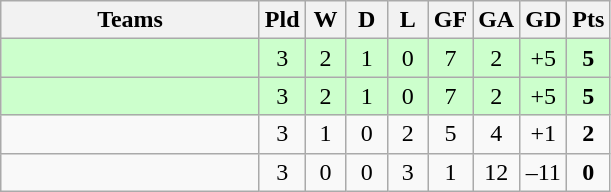<table class="wikitable" style="text-align: center;">
<tr>
<th width=165>Teams</th>
<th width=20>Pld</th>
<th width=20>W</th>
<th width=20>D</th>
<th width=20>L</th>
<th width=20>GF</th>
<th width=20>GA</th>
<th width=20>GD</th>
<th width=20>Pts</th>
</tr>
<tr align=center style="background:#ccffcc;">
<td style="text-align:left;"></td>
<td>3</td>
<td>2</td>
<td>1</td>
<td>0</td>
<td>7</td>
<td>2</td>
<td>+5</td>
<td><strong>5</strong></td>
</tr>
<tr align=center style="background:#ccffcc;">
<td style="text-align:left;"></td>
<td>3</td>
<td>2</td>
<td>1</td>
<td>0</td>
<td>7</td>
<td>2</td>
<td>+5</td>
<td><strong>5</strong></td>
</tr>
<tr align=center>
<td style="text-align:left;"></td>
<td>3</td>
<td>1</td>
<td>0</td>
<td>2</td>
<td>5</td>
<td>4</td>
<td>+1</td>
<td><strong>2</strong></td>
</tr>
<tr align=center>
<td style="text-align:left;"></td>
<td>3</td>
<td>0</td>
<td>0</td>
<td>3</td>
<td>1</td>
<td>12</td>
<td>–11</td>
<td><strong>0</strong></td>
</tr>
</table>
